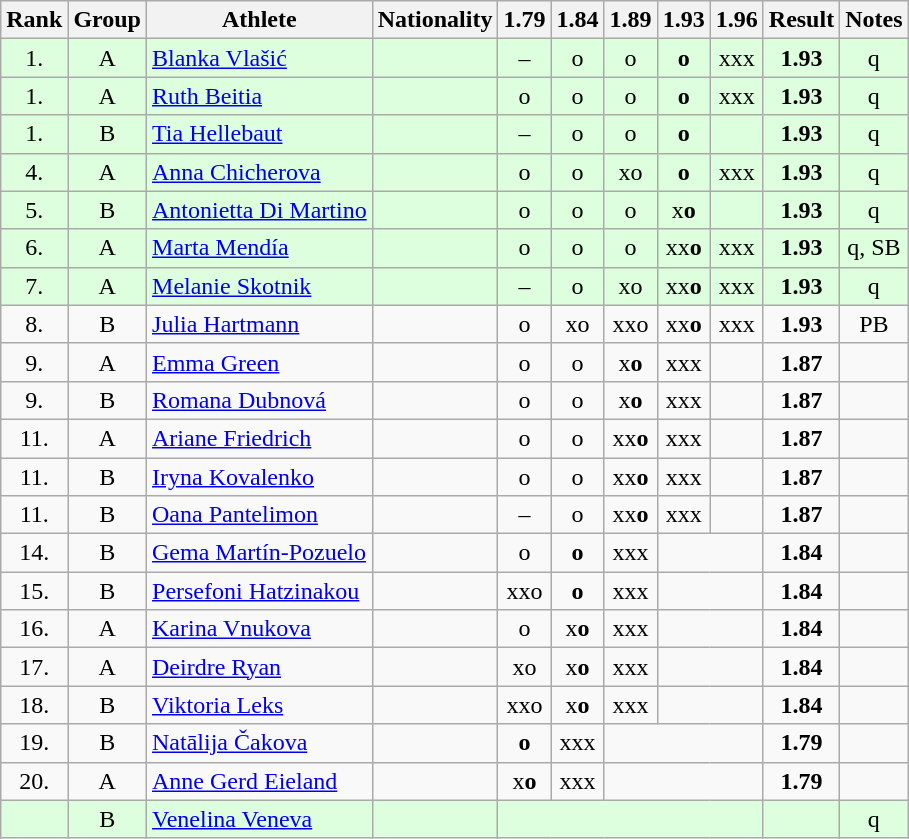<table class="wikitable sortable" style="text-align:center">
<tr>
<th>Rank</th>
<th>Group</th>
<th>Athlete</th>
<th>Nationality</th>
<th>1.79</th>
<th>1.84</th>
<th>1.89</th>
<th>1.93</th>
<th>1.96</th>
<th>Result</th>
<th>Notes</th>
</tr>
<tr bgcolor=ddffdd>
<td>1.</td>
<td>A</td>
<td align="left"><a href='#'>Blanka Vlašić</a></td>
<td align=left></td>
<td>–</td>
<td>o</td>
<td>o</td>
<td><strong>o</strong></td>
<td>xxx</td>
<td><strong>1.93</strong></td>
<td>q</td>
</tr>
<tr bgcolor=ddffdd>
<td>1.</td>
<td>A</td>
<td align="left"><a href='#'>Ruth Beitia</a></td>
<td align=left></td>
<td>o</td>
<td>o</td>
<td>o</td>
<td><strong>o</strong></td>
<td>xxx</td>
<td><strong>1.93</strong></td>
<td>q</td>
</tr>
<tr bgcolor=ddffdd>
<td>1.</td>
<td>B</td>
<td align="left"><a href='#'>Tia Hellebaut</a></td>
<td align=left></td>
<td>–</td>
<td>o</td>
<td>o</td>
<td><strong>o</strong></td>
<td></td>
<td><strong>1.93</strong></td>
<td>q</td>
</tr>
<tr bgcolor=ddffdd>
<td>4.</td>
<td>A</td>
<td align="left"><a href='#'>Anna Chicherova</a></td>
<td align=left></td>
<td>o</td>
<td>o</td>
<td>xo</td>
<td><strong>o</strong></td>
<td>xxx</td>
<td><strong>1.93</strong></td>
<td>q</td>
</tr>
<tr bgcolor=ddffdd>
<td>5.</td>
<td>B</td>
<td align="left"><a href='#'>Antonietta Di Martino</a></td>
<td align=left></td>
<td>o</td>
<td>o</td>
<td>o</td>
<td>x<strong>o</strong></td>
<td></td>
<td><strong>1.93</strong></td>
<td>q</td>
</tr>
<tr bgcolor=ddffdd>
<td>6.</td>
<td>A</td>
<td align="left"><a href='#'>Marta Mendía</a></td>
<td align=left></td>
<td>o</td>
<td>o</td>
<td>o</td>
<td>xx<strong>o</strong></td>
<td>xxx</td>
<td><strong>1.93</strong></td>
<td>q, SB</td>
</tr>
<tr bgcolor=ddffdd>
<td>7.</td>
<td>A</td>
<td align="left"><a href='#'>Melanie Skotnik</a></td>
<td align=left></td>
<td>–</td>
<td>o</td>
<td>xo</td>
<td>xx<strong>o</strong></td>
<td>xxx</td>
<td><strong>1.93</strong></td>
<td>q</td>
</tr>
<tr>
<td>8.</td>
<td>B</td>
<td align="left"><a href='#'>Julia Hartmann</a></td>
<td align=left></td>
<td>o</td>
<td>xo</td>
<td>xxo</td>
<td>xx<strong>o</strong></td>
<td>xxx</td>
<td><strong>1.93</strong></td>
<td>PB</td>
</tr>
<tr>
<td>9.</td>
<td>A</td>
<td align="left"><a href='#'>Emma Green</a></td>
<td align=left></td>
<td>o</td>
<td>o</td>
<td>x<strong>o</strong></td>
<td>xxx</td>
<td></td>
<td><strong>1.87</strong></td>
<td></td>
</tr>
<tr>
<td>9.</td>
<td>B</td>
<td align="left"><a href='#'>Romana Dubnová</a></td>
<td align=left></td>
<td>o</td>
<td>o</td>
<td>x<strong>o</strong></td>
<td>xxx</td>
<td></td>
<td><strong>1.87</strong></td>
<td></td>
</tr>
<tr>
<td>11.</td>
<td>A</td>
<td align="left"><a href='#'>Ariane Friedrich</a></td>
<td align=left></td>
<td>o</td>
<td>o</td>
<td>xx<strong>o</strong></td>
<td>xxx</td>
<td></td>
<td><strong>1.87</strong></td>
<td></td>
</tr>
<tr>
<td>11.</td>
<td>B</td>
<td align="left"><a href='#'>Iryna Kovalenko</a></td>
<td align=left></td>
<td>o</td>
<td>o</td>
<td>xx<strong>o</strong></td>
<td>xxx</td>
<td></td>
<td><strong>1.87</strong></td>
<td></td>
</tr>
<tr>
<td>11.</td>
<td>B</td>
<td align="left"><a href='#'>Oana Pantelimon</a></td>
<td align=left></td>
<td>–</td>
<td>o</td>
<td>xx<strong>o</strong></td>
<td>xxx</td>
<td></td>
<td><strong>1.87</strong></td>
<td></td>
</tr>
<tr>
<td>14.</td>
<td>B</td>
<td align="left"><a href='#'>Gema Martín-Pozuelo</a></td>
<td align=left></td>
<td>o</td>
<td><strong>o</strong></td>
<td>xxx</td>
<td colspan=2></td>
<td><strong>1.84</strong></td>
<td></td>
</tr>
<tr>
<td>15.</td>
<td>B</td>
<td align="left"><a href='#'>Persefoni Hatzinakou</a></td>
<td align=left></td>
<td>xxo</td>
<td><strong>o</strong></td>
<td>xxx</td>
<td colspan=2></td>
<td><strong>1.84</strong></td>
<td></td>
</tr>
<tr>
<td>16.</td>
<td>A</td>
<td align="left"><a href='#'>Karina Vnukova</a></td>
<td align=left></td>
<td>o</td>
<td>x<strong>o</strong></td>
<td>xxx</td>
<td colspan=2></td>
<td><strong>1.84</strong></td>
<td></td>
</tr>
<tr>
<td>17.</td>
<td>A</td>
<td align="left"><a href='#'>Deirdre Ryan</a></td>
<td align=left></td>
<td>xo</td>
<td>x<strong>o</strong></td>
<td>xxx</td>
<td colspan=2></td>
<td><strong>1.84</strong></td>
<td></td>
</tr>
<tr>
<td>18.</td>
<td>B</td>
<td align="left"><a href='#'>Viktoria Leks</a></td>
<td align=left></td>
<td>xxo</td>
<td>x<strong>o</strong></td>
<td>xxx</td>
<td colspan=2></td>
<td><strong>1.84</strong></td>
<td></td>
</tr>
<tr>
<td>19.</td>
<td>B</td>
<td align="left"><a href='#'>Natālija Čakova</a></td>
<td align=left></td>
<td><strong>o</strong></td>
<td>xxx</td>
<td colspan=3></td>
<td><strong>1.79</strong></td>
<td></td>
</tr>
<tr>
<td>20.</td>
<td>A</td>
<td align="left"><a href='#'>Anne Gerd Eieland</a></td>
<td align=left></td>
<td>x<strong>o</strong></td>
<td>xxx</td>
<td colspan=3></td>
<td><strong>1.79</strong></td>
<td></td>
</tr>
<tr bgcolor=ddffdd>
<td></td>
<td>B</td>
<td align="left"><a href='#'>Venelina Veneva</a></td>
<td align=left></td>
<td colspan=5></td>
<td><strong></strong></td>
<td>q</td>
</tr>
</table>
